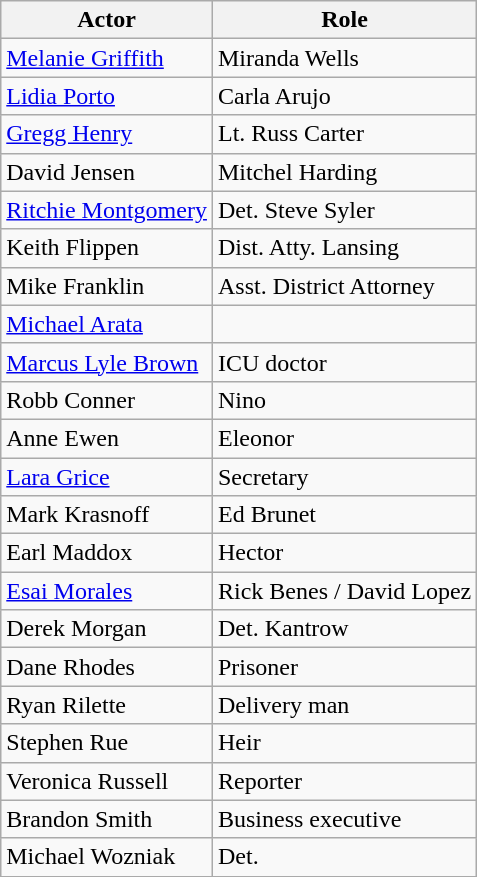<table class="wikitable">
<tr>
<th>Actor</th>
<th>Role</th>
</tr>
<tr>
<td><a href='#'>Melanie Griffith</a></td>
<td>Miranda Wells</td>
</tr>
<tr>
<td><a href='#'>Lidia Porto</a></td>
<td>Carla Arujo</td>
</tr>
<tr>
<td><a href='#'>Gregg Henry</a></td>
<td>Lt. Russ Carter</td>
</tr>
<tr>
<td>David Jensen</td>
<td>Mitchel Harding</td>
</tr>
<tr>
<td><a href='#'>Ritchie Montgomery</a></td>
<td>Det. Steve Syler</td>
</tr>
<tr>
<td>Keith Flippen</td>
<td>Dist. Atty. Lansing</td>
</tr>
<tr>
<td>Mike Franklin</td>
<td>Asst. District Attorney</td>
</tr>
<tr>
<td><a href='#'>Michael Arata</a></td>
<td></td>
</tr>
<tr>
<td><a href='#'>Marcus Lyle Brown</a></td>
<td>ICU doctor</td>
</tr>
<tr>
<td>Robb Conner</td>
<td>Nino</td>
</tr>
<tr>
<td>Anne Ewen</td>
<td>Eleonor</td>
</tr>
<tr>
<td><a href='#'>Lara Grice</a></td>
<td>Secretary</td>
</tr>
<tr>
<td>Mark Krasnoff</td>
<td>Ed Brunet</td>
</tr>
<tr>
<td>Earl Maddox</td>
<td>Hector</td>
</tr>
<tr>
<td><a href='#'>Esai Morales</a></td>
<td>Rick Benes / David Lopez</td>
</tr>
<tr>
<td>Derek Morgan</td>
<td>Det. Kantrow</td>
</tr>
<tr>
<td>Dane Rhodes</td>
<td>Prisoner</td>
</tr>
<tr>
<td>Ryan Rilette</td>
<td>Delivery man</td>
</tr>
<tr>
<td>Stephen Rue</td>
<td>Heir</td>
</tr>
<tr>
<td>Veronica Russell</td>
<td>Reporter</td>
</tr>
<tr>
<td>Brandon Smith</td>
<td>Business executive</td>
</tr>
<tr>
<td>Michael Wozniak</td>
<td>Det.</td>
</tr>
</table>
